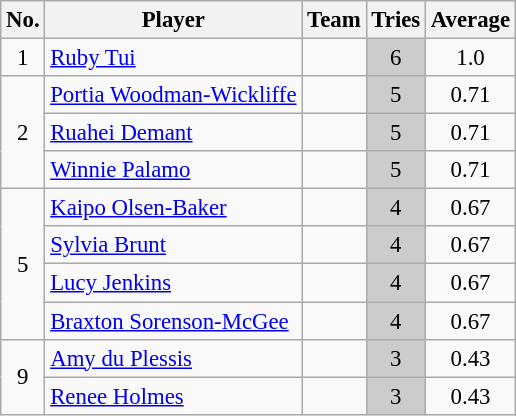<table class="wikitable sortable" style="text-align:center; font-size:95%">
<tr>
<th>No.</th>
<th>Player</th>
<th>Team</th>
<th>Tries</th>
<th>Average</th>
</tr>
<tr>
<td rowspan="1">1</td>
<td style="text-align:left"> <a href='#'>Ruby Tui</a></td>
<td style="text-align:left"> </td>
<td style="background:#ccc">6</td>
<td>1.0</td>
</tr>
<tr>
<td rowspan="3">2</td>
<td style="text-align:left"> <a href='#'>Portia Woodman-Wickliffe</a></td>
<td style="text-align:left"> </td>
<td style="background:#ccc">5</td>
<td>0.71</td>
</tr>
<tr>
<td style="text-align:left"> <a href='#'>Ruahei Demant</a></td>
<td style="text-align:left"> </td>
<td style="background:#ccc">5</td>
<td>0.71</td>
</tr>
<tr>
<td style="text-align:left"> <a href='#'>Winnie Palamo</a></td>
<td style="text-align:left"> </td>
<td style="background:#ccc">5</td>
<td>0.71</td>
</tr>
<tr>
<td rowspan="4">5</td>
<td style="text-align:left"> <a href='#'>Kaipo Olsen-Baker</a></td>
<td> </td>
<td style="background:#ccc">4</td>
<td>0.67</td>
</tr>
<tr>
<td style="text-align:left"> <a href='#'>Sylvia Brunt</a></td>
<td style="text-align:left"> </td>
<td style="background:#ccc">4</td>
<td>0.67</td>
</tr>
<tr>
<td style="text-align:left"> <a href='#'>Lucy Jenkins</a></td>
<td style="text-align:left"> </td>
<td style="background:#ccc">4</td>
<td>0.67</td>
</tr>
<tr>
<td style="text-align:left"> <a href='#'>Braxton Sorenson-McGee</a></td>
<td style="text-align:left"> </td>
<td style="background:#ccc">4</td>
<td>0.67</td>
</tr>
<tr>
<td rowspan="2">9</td>
<td style="text-align:left"> <a href='#'>Amy du Plessis</a></td>
<td style="text-align:left"> </td>
<td style="background:#ccc">3</td>
<td>0.43</td>
</tr>
<tr>
<td style="text-align:left"> <a href='#'>Renee Holmes</a></td>
<td style="text-align:left"> </td>
<td style="background:#ccc">3</td>
<td>0.43</td>
</tr>
</table>
